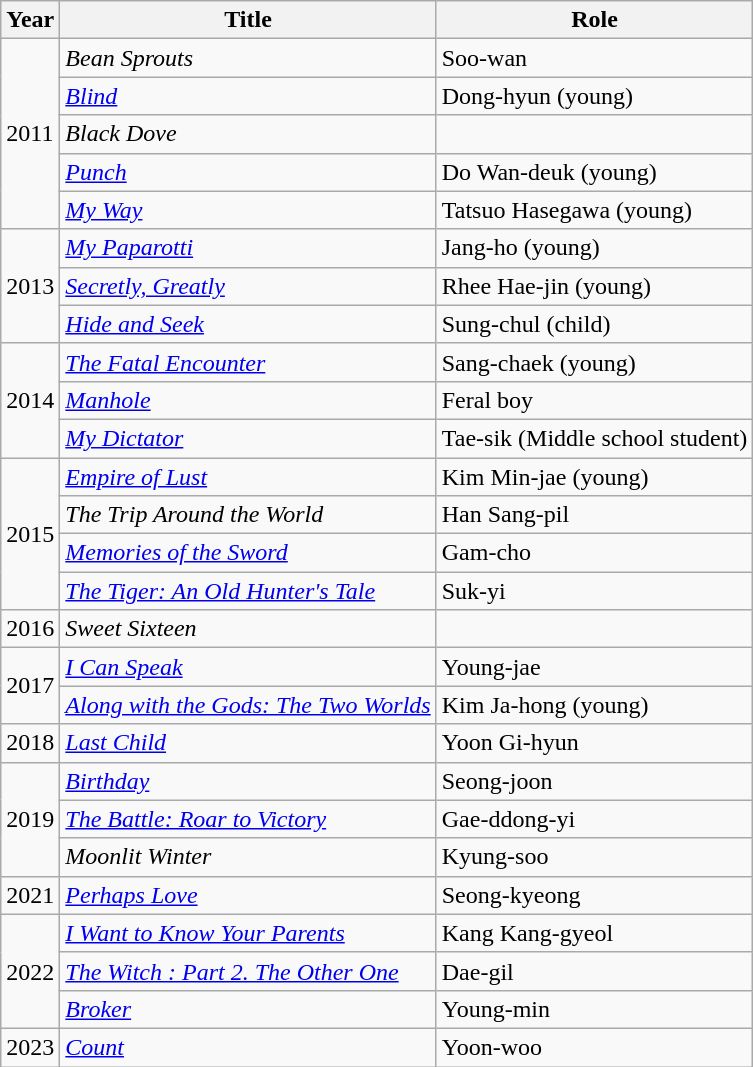<table class="wikitable">
<tr>
<th>Year</th>
<th>Title</th>
<th>Role</th>
</tr>
<tr>
<td rowspan=5>2011</td>
<td><em>Bean Sprouts</em></td>
<td>Soo-wan</td>
</tr>
<tr>
<td><em><a href='#'>Blind</a></em></td>
<td>Dong-hyun (young)</td>
</tr>
<tr>
<td><em>Black Dove</em></td>
<td></td>
</tr>
<tr>
<td><em><a href='#'>Punch</a></em></td>
<td>Do Wan-deuk (young)</td>
</tr>
<tr>
<td><em><a href='#'>My Way</a></em></td>
<td>Tatsuo Hasegawa (young)</td>
</tr>
<tr>
<td rowspan=3>2013</td>
<td><em><a href='#'>My Paparotti</a></em></td>
<td>Jang-ho (young)</td>
</tr>
<tr>
<td><em><a href='#'>Secretly, Greatly</a></em></td>
<td>Rhee Hae-jin (young)</td>
</tr>
<tr>
<td><em><a href='#'>Hide and Seek</a></em></td>
<td>Sung-chul (child)</td>
</tr>
<tr>
<td rowspan=3>2014</td>
<td><em><a href='#'>The Fatal Encounter</a></em></td>
<td>Sang-chaek (young)</td>
</tr>
<tr>
<td><em><a href='#'>Manhole</a></em></td>
<td>Feral boy</td>
</tr>
<tr>
<td><em><a href='#'>My Dictator</a></em></td>
<td>Tae-sik (Middle school student)</td>
</tr>
<tr>
<td rowspan=4>2015</td>
<td><em><a href='#'>Empire of Lust</a></em></td>
<td>Kim Min-jae (young)</td>
</tr>
<tr>
<td><em>The Trip Around the World</em></td>
<td>Han Sang-pil</td>
</tr>
<tr>
<td><em><a href='#'>Memories of the Sword</a></em></td>
<td>Gam-cho</td>
</tr>
<tr>
<td><em><a href='#'>The Tiger: An Old Hunter's Tale</a></em></td>
<td>Suk-yi</td>
</tr>
<tr>
<td>2016</td>
<td><em>Sweet Sixteen</em></td>
<td></td>
</tr>
<tr>
<td rowspan=2>2017</td>
<td><em><a href='#'>I Can Speak</a></em></td>
<td>Young-jae</td>
</tr>
<tr>
<td><em><a href='#'>Along with the Gods: The Two Worlds</a></em></td>
<td>Kim Ja-hong (young)</td>
</tr>
<tr>
<td>2018</td>
<td><em><a href='#'>Last Child</a></em></td>
<td>Yoon Gi-hyun</td>
</tr>
<tr>
<td rowspan=3>2019</td>
<td><em><a href='#'>Birthday</a></em></td>
<td>Seong-joon</td>
</tr>
<tr>
<td><em><a href='#'>The Battle: Roar to Victory</a></em></td>
<td>Gae-ddong-yi</td>
</tr>
<tr>
<td><em>Moonlit Winter</em></td>
<td>Kyung-soo</td>
</tr>
<tr>
<td>2021</td>
<td><em><a href='#'>Perhaps Love</a></em></td>
<td>Seong-kyeong</td>
</tr>
<tr>
<td rowspan="3">2022</td>
<td><em><a href='#'>I Want to Know Your Parents</a></em></td>
<td>Kang Kang-gyeol </td>
</tr>
<tr>
<td><em><a href='#'>The Witch : Part 2. The Other One</a></em></td>
<td>Dae-gil</td>
</tr>
<tr>
<td><a href='#'><em>Broker</em></a></td>
<td>Young-min</td>
</tr>
<tr>
<td>2023</td>
<td><em><a href='#'>Count</a></em></td>
<td>Yoon-woo</td>
</tr>
</table>
